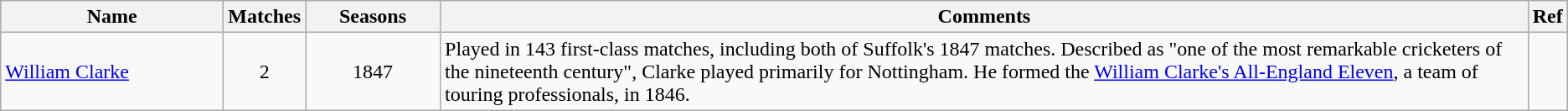<table class="wikitable">
<tr>
<th style="width:170px">Name</th>
<th>Matches</th>
<th style="width: 100px">Seasons</th>
<th>Comments</th>
<th>Ref</th>
</tr>
<tr>
<td><a href='#'>William Clarke</a></td>
<td align=center>2</td>
<td align=center>1847</td>
<td>Played in 143 first-class matches, including both of Suffolk's 1847 matches. Described as "one of the most remarkable cricketers of the nineteenth century", Clarke played primarily for Nottingham. He formed the <a href='#'>William Clarke's All-England Eleven</a>, a team of touring professionals, in 1846.</td>
<td></td>
</tr>
</table>
